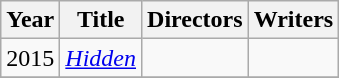<table class="wikitable">
<tr>
<th>Year</th>
<th>Title</th>
<th>Directors</th>
<th>Writers</th>
</tr>
<tr>
<td>2015</td>
<td><em><a href='#'>Hidden</a></em></td>
<td></td>
<td></td>
</tr>
<tr>
</tr>
</table>
